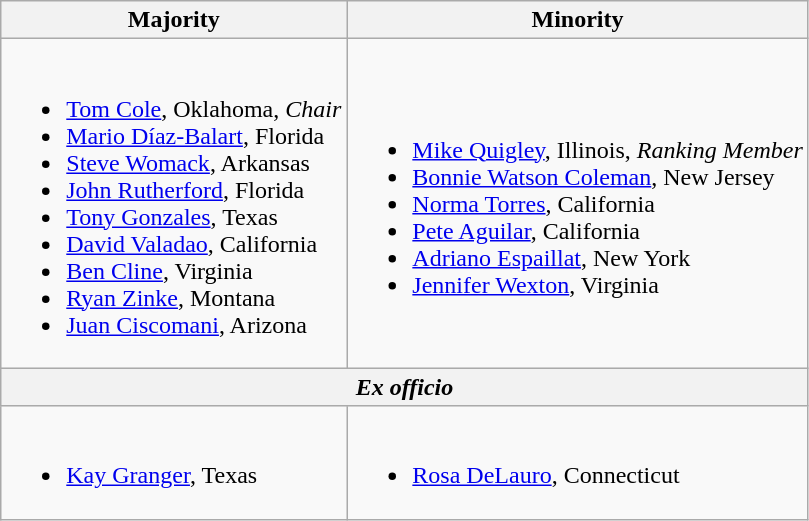<table class=wikitable>
<tr>
<th>Majority</th>
<th>Minority</th>
</tr>
<tr>
<td><br><ul><li><a href='#'>Tom Cole</a>, Oklahoma, <em>Chair</em></li><li><a href='#'>Mario Díaz-Balart</a>, Florida</li><li><a href='#'>Steve Womack</a>, Arkansas</li><li><a href='#'>John Rutherford</a>, Florida</li><li><a href='#'>Tony Gonzales</a>, Texas</li><li><a href='#'>David Valadao</a>, California</li><li><a href='#'>Ben Cline</a>, Virginia</li><li><a href='#'>Ryan Zinke</a>, Montana</li><li><a href='#'>Juan Ciscomani</a>, Arizona</li></ul></td>
<td><br><ul><li><a href='#'>Mike Quigley</a>, Illinois, <em>Ranking Member</em></li><li><a href='#'>Bonnie Watson Coleman</a>, New Jersey</li><li><a href='#'>Norma Torres</a>, California</li><li><a href='#'>Pete Aguilar</a>, California</li><li><a href='#'>Adriano Espaillat</a>, New York</li><li><a href='#'>Jennifer Wexton</a>, Virginia</li></ul></td>
</tr>
<tr>
<th colspan=2><em>Ex officio</em></th>
</tr>
<tr>
<td><br><ul><li><a href='#'>Kay Granger</a>, Texas</li></ul></td>
<td><br><ul><li><a href='#'>Rosa DeLauro</a>, Connecticut</li></ul></td>
</tr>
</table>
